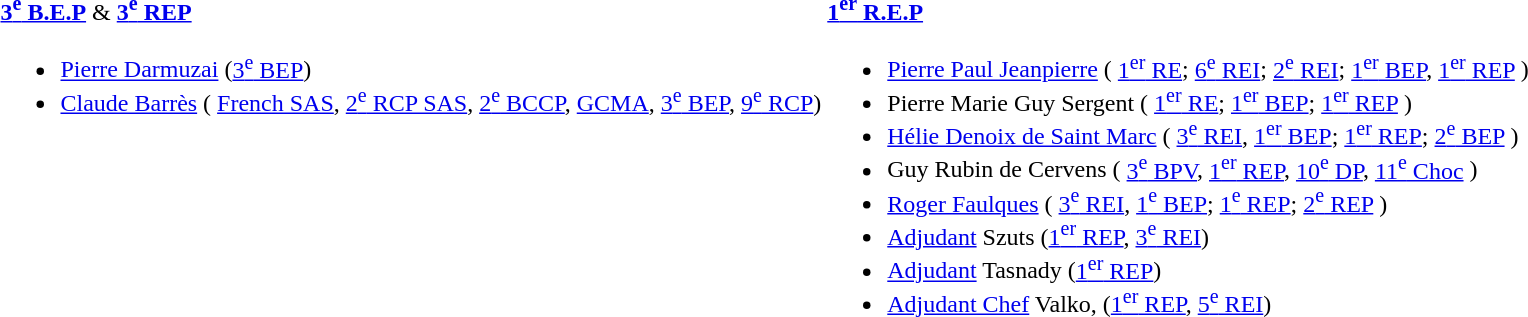<table>
<tr>
<td valign=top><br>
<strong><a href='#'>3<sup>e</sup> B.E.P</a></strong> & <strong><a href='#'>3<sup>e</sup> REP</a></strong><ul><li><a href='#'>Pierre Darmuzai</a> (<a href='#'>3<sup>e</sup> BEP</a>)</li><li><a href='#'>Claude Barrès</a> ( <a href='#'>French SAS</a>, <a href='#'>2<sup>e</sup> RCP SAS</a>, <a href='#'>2<sup>e</sup> BCCP</a>, <a href='#'>GCMA</a>, <a href='#'>3<sup>e</sup> BEP</a>, <a href='#'>9<sup>e</sup> RCP</a>)</li></ul></td>
<td valign=top><br>
<strong><a href='#'>1<sup>er</sup> R.E.P</a></strong><ul><li><a href='#'>Pierre Paul Jeanpierre</a> ( <a href='#'>1<sup>er</sup> RE</a>; <a href='#'>6<sup>e</sup> REI</a>; <a href='#'>2<sup>e</sup> REI</a>; <a href='#'>1<sup>er</sup> BEP</a>, <a href='#'>1<sup>er</sup> REP</a> )</li><li>Pierre Marie Guy Sergent ( <a href='#'>1<sup>er</sup> RE</a>; <a href='#'>1<sup>er</sup> BEP</a>; <a href='#'>1<sup>er</sup> REP</a> )</li><li><a href='#'>Hélie Denoix de Saint Marc</a> ( <a href='#'>3<sup>e</sup> REI</a>, <a href='#'>1<sup>er</sup> BEP</a>; <a href='#'>1<sup>er</sup> REP</a>; <a href='#'>2<sup>e</sup> BEP</a> )</li><li>Guy Rubin de Cervens ( <a href='#'>3<sup>e</sup> BPV</a>, <a href='#'>1<sup>er</sup> REP</a>, <a href='#'>10<sup>e</sup> DP</a>, <a href='#'>11<sup>e</sup> Choc</a> )</li><li><a href='#'>Roger Faulques</a> ( <a href='#'>3<sup>e</sup> REI</a>, <a href='#'>1<sup>e</sup> BEP</a>; <a href='#'>1<sup>e</sup> REP</a>; <a href='#'>2<sup>e</sup> REP</a> )</li><li><a href='#'>Adjudant</a> Szuts (<a href='#'>1<sup>er</sup> REP</a>, <a href='#'>3<sup>e</sup> REI</a>)</li><li><a href='#'>Adjudant</a> Tasnady (<a href='#'>1<sup>er</sup> REP</a>)</li><li><a href='#'>Adjudant Chef</a> Valko, (<a href='#'>1<sup>er</sup> REP</a>, <a href='#'>5<sup>e</sup> REI</a>)</li></ul></td>
</tr>
</table>
